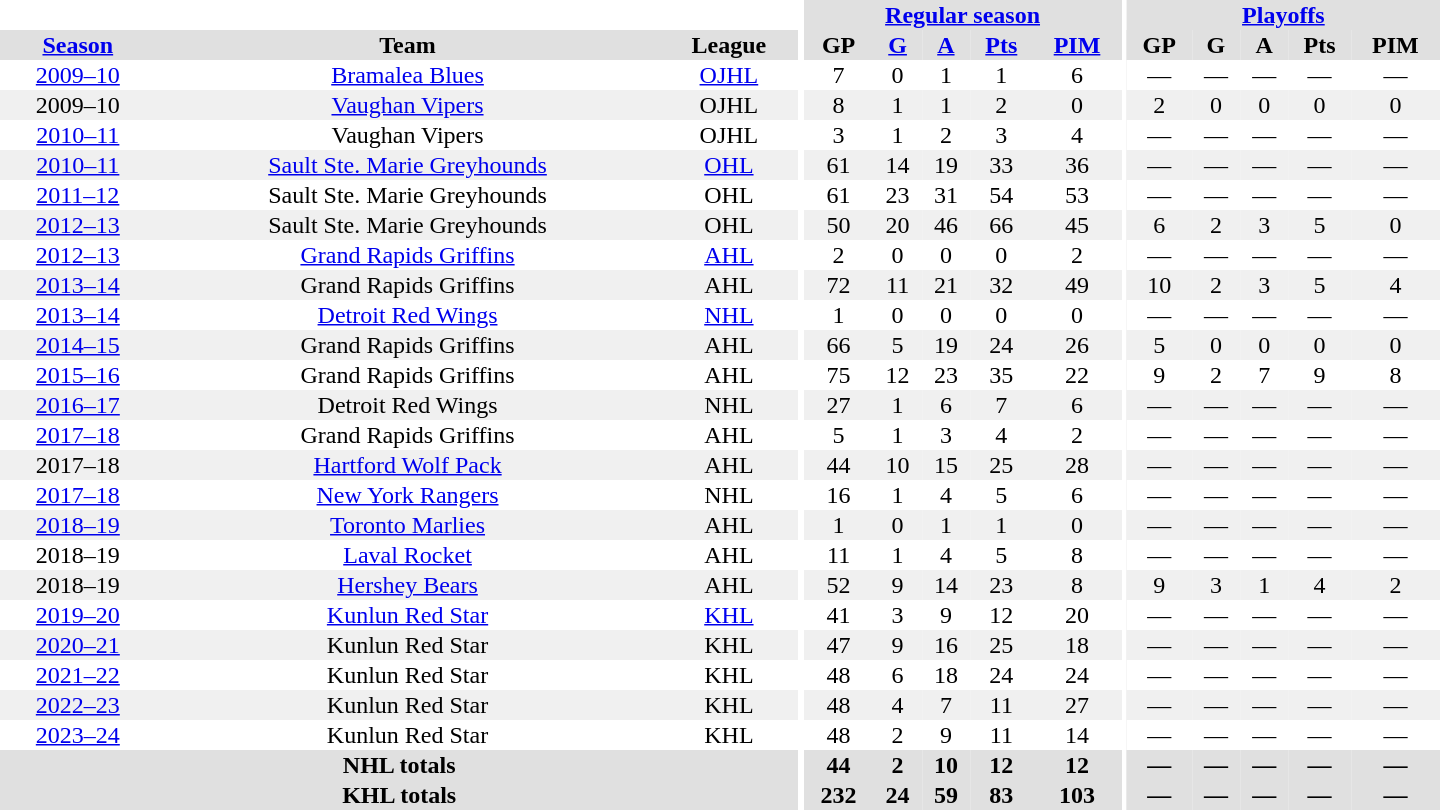<table border="0" cellpadding="1" cellspacing="0" style="text-align:center; width:60em">
<tr bgcolor="#e0e0e0">
<th colspan="3" bgcolor="#ffffff"></th>
<th rowspan="99" bgcolor="#ffffff"></th>
<th colspan="5"><a href='#'>Regular season</a></th>
<th rowspan="99" bgcolor="#ffffff"></th>
<th colspan="5"><a href='#'>Playoffs</a></th>
</tr>
<tr bgcolor="#e0e0e0">
<th><a href='#'>Season</a></th>
<th>Team</th>
<th>League</th>
<th>GP</th>
<th><a href='#'>G</a></th>
<th><a href='#'>A</a></th>
<th><a href='#'>Pts</a></th>
<th><a href='#'>PIM</a></th>
<th>GP</th>
<th>G</th>
<th>A</th>
<th>Pts</th>
<th>PIM</th>
</tr>
<tr>
<td><a href='#'>2009–10</a></td>
<td><a href='#'>Bramalea Blues</a></td>
<td><a href='#'>OJHL</a></td>
<td>7</td>
<td>0</td>
<td>1</td>
<td>1</td>
<td>6</td>
<td>—</td>
<td>—</td>
<td>—</td>
<td>—</td>
<td>—</td>
</tr>
<tr bgcolor="#f0f0f0">
<td>2009–10</td>
<td><a href='#'>Vaughan Vipers</a></td>
<td>OJHL</td>
<td>8</td>
<td>1</td>
<td>1</td>
<td>2</td>
<td>0</td>
<td>2</td>
<td>0</td>
<td>0</td>
<td>0</td>
<td>0</td>
</tr>
<tr>
<td><a href='#'>2010–11</a></td>
<td>Vaughan Vipers</td>
<td>OJHL</td>
<td>3</td>
<td>1</td>
<td>2</td>
<td>3</td>
<td>4</td>
<td>—</td>
<td>—</td>
<td>—</td>
<td>—</td>
<td>—</td>
</tr>
<tr bgcolor="#f0f0f0">
<td><a href='#'>2010–11</a></td>
<td><a href='#'>Sault Ste. Marie Greyhounds</a></td>
<td><a href='#'>OHL</a></td>
<td>61</td>
<td>14</td>
<td>19</td>
<td>33</td>
<td>36</td>
<td>—</td>
<td>—</td>
<td>—</td>
<td>—</td>
<td>—</td>
</tr>
<tr>
<td><a href='#'>2011–12</a></td>
<td>Sault Ste. Marie Greyhounds</td>
<td>OHL</td>
<td>61</td>
<td>23</td>
<td>31</td>
<td>54</td>
<td>53</td>
<td>—</td>
<td>—</td>
<td>—</td>
<td>—</td>
<td>—</td>
</tr>
<tr bgcolor="#f0f0f0">
<td><a href='#'>2012–13</a></td>
<td>Sault Ste. Marie Greyhounds</td>
<td>OHL</td>
<td>50</td>
<td>20</td>
<td>46</td>
<td>66</td>
<td>45</td>
<td>6</td>
<td>2</td>
<td>3</td>
<td>5</td>
<td>0</td>
</tr>
<tr>
<td><a href='#'>2012–13</a></td>
<td><a href='#'>Grand Rapids Griffins</a></td>
<td><a href='#'>AHL</a></td>
<td>2</td>
<td>0</td>
<td>0</td>
<td>0</td>
<td>2</td>
<td>—</td>
<td>—</td>
<td>—</td>
<td>—</td>
<td>—</td>
</tr>
<tr bgcolor="#f0f0f0">
<td><a href='#'>2013–14</a></td>
<td>Grand Rapids Griffins</td>
<td>AHL</td>
<td>72</td>
<td>11</td>
<td>21</td>
<td>32</td>
<td>49</td>
<td>10</td>
<td>2</td>
<td>3</td>
<td>5</td>
<td>4</td>
</tr>
<tr>
<td><a href='#'>2013–14</a></td>
<td><a href='#'>Detroit Red Wings</a></td>
<td><a href='#'>NHL</a></td>
<td>1</td>
<td>0</td>
<td>0</td>
<td>0</td>
<td>0</td>
<td>—</td>
<td>—</td>
<td>—</td>
<td>—</td>
<td>—</td>
</tr>
<tr bgcolor="#f0f0f0">
<td><a href='#'>2014–15</a></td>
<td>Grand Rapids Griffins</td>
<td>AHL</td>
<td>66</td>
<td>5</td>
<td>19</td>
<td>24</td>
<td>26</td>
<td>5</td>
<td>0</td>
<td>0</td>
<td>0</td>
<td>0</td>
</tr>
<tr>
<td><a href='#'>2015–16</a></td>
<td>Grand Rapids Griffins</td>
<td>AHL</td>
<td>75</td>
<td>12</td>
<td>23</td>
<td>35</td>
<td>22</td>
<td>9</td>
<td>2</td>
<td>7</td>
<td>9</td>
<td>8</td>
</tr>
<tr bgcolor="#f0f0f0">
<td><a href='#'>2016–17</a></td>
<td>Detroit Red Wings</td>
<td>NHL</td>
<td>27</td>
<td>1</td>
<td>6</td>
<td>7</td>
<td>6</td>
<td>—</td>
<td>—</td>
<td>—</td>
<td>—</td>
<td>—</td>
</tr>
<tr>
<td><a href='#'>2017–18</a></td>
<td>Grand Rapids Griffins</td>
<td>AHL</td>
<td>5</td>
<td>1</td>
<td>3</td>
<td>4</td>
<td>2</td>
<td>—</td>
<td>—</td>
<td>—</td>
<td>—</td>
<td>—</td>
</tr>
<tr bgcolor="#f0f0f0">
<td>2017–18</td>
<td><a href='#'>Hartford Wolf Pack</a></td>
<td>AHL</td>
<td>44</td>
<td>10</td>
<td>15</td>
<td>25</td>
<td>28</td>
<td>—</td>
<td>—</td>
<td>—</td>
<td>—</td>
<td>—</td>
</tr>
<tr>
<td><a href='#'>2017–18</a></td>
<td><a href='#'>New York Rangers</a></td>
<td>NHL</td>
<td>16</td>
<td>1</td>
<td>4</td>
<td>5</td>
<td>6</td>
<td>—</td>
<td>—</td>
<td>—</td>
<td>—</td>
<td>—</td>
</tr>
<tr bgcolor="#f0f0f0">
<td><a href='#'>2018–19</a></td>
<td><a href='#'>Toronto Marlies</a></td>
<td>AHL</td>
<td>1</td>
<td>0</td>
<td>1</td>
<td>1</td>
<td>0</td>
<td>—</td>
<td>—</td>
<td>—</td>
<td>—</td>
<td>—</td>
</tr>
<tr>
<td>2018–19</td>
<td><a href='#'>Laval Rocket</a></td>
<td>AHL</td>
<td>11</td>
<td>1</td>
<td>4</td>
<td>5</td>
<td>8</td>
<td>—</td>
<td>—</td>
<td>—</td>
<td>—</td>
<td>—</td>
</tr>
<tr bgcolor="#f0f0f0">
<td>2018–19</td>
<td><a href='#'>Hershey Bears</a></td>
<td>AHL</td>
<td>52</td>
<td>9</td>
<td>14</td>
<td>23</td>
<td>8</td>
<td>9</td>
<td>3</td>
<td>1</td>
<td>4</td>
<td>2</td>
</tr>
<tr>
<td><a href='#'>2019–20</a></td>
<td><a href='#'>Kunlun Red Star</a></td>
<td><a href='#'>KHL</a></td>
<td>41</td>
<td>3</td>
<td>9</td>
<td>12</td>
<td>20</td>
<td>—</td>
<td>—</td>
<td>—</td>
<td>—</td>
<td>—</td>
</tr>
<tr bgcolor="#f0f0f0">
<td><a href='#'>2020–21</a></td>
<td>Kunlun Red Star</td>
<td>KHL</td>
<td>47</td>
<td>9</td>
<td>16</td>
<td>25</td>
<td>18</td>
<td>—</td>
<td>—</td>
<td>—</td>
<td>—</td>
<td>—</td>
</tr>
<tr>
<td><a href='#'>2021–22</a></td>
<td>Kunlun Red Star</td>
<td>KHL</td>
<td>48</td>
<td>6</td>
<td>18</td>
<td>24</td>
<td>24</td>
<td>—</td>
<td>—</td>
<td>—</td>
<td>—</td>
<td>—</td>
</tr>
<tr bgcolor="#f0f0f0">
<td><a href='#'>2022–23</a></td>
<td>Kunlun Red Star</td>
<td>KHL</td>
<td>48</td>
<td>4</td>
<td>7</td>
<td>11</td>
<td>27</td>
<td>—</td>
<td>—</td>
<td>—</td>
<td>—</td>
<td>—</td>
</tr>
<tr>
<td><a href='#'>2023–24</a></td>
<td>Kunlun Red Star</td>
<td>KHL</td>
<td>48</td>
<td>2</td>
<td>9</td>
<td>11</td>
<td>14</td>
<td>—</td>
<td>—</td>
<td>—</td>
<td>—</td>
<td>—</td>
</tr>
<tr style="background:#e0e0e0;">
<th colspan="3">NHL totals</th>
<th>44</th>
<th>2</th>
<th>10</th>
<th>12</th>
<th>12</th>
<th>—</th>
<th>—</th>
<th>—</th>
<th>—</th>
<th>—</th>
</tr>
<tr style="background:#e0e0e0;">
<th colspan="3">KHL totals</th>
<th>232</th>
<th>24</th>
<th>59</th>
<th>83</th>
<th>103</th>
<th>—</th>
<th>—</th>
<th>—</th>
<th>—</th>
<th>—</th>
</tr>
</table>
